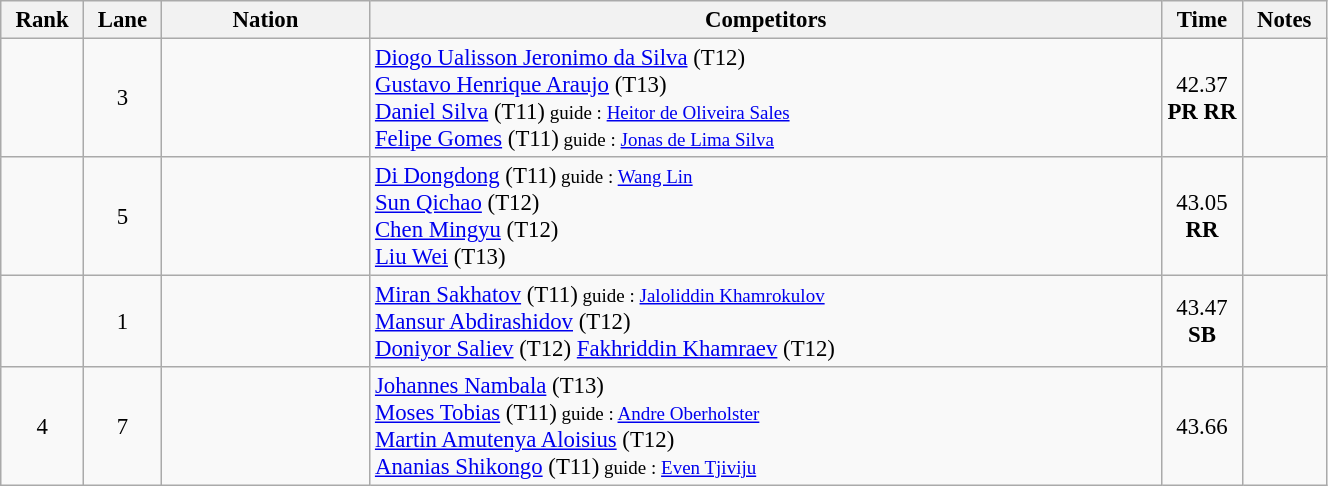<table class="wikitable sortable"  style="width:70%; text-align:center; font-size:95%;">
<tr>
<th width=15>Rank</th>
<th width=15>Lane</th>
<th width=100>Nation</th>
<th width=400>Competitors</th>
<th width=15>Time</th>
<th width=15>Notes</th>
</tr>
<tr>
<td></td>
<td>3</td>
<td align=left></td>
<td align=left><a href='#'>Diogo Ualisson Jeronimo da Silva</a> (T12)<br><a href='#'>Gustavo Henrique Araujo</a> (T13)<br> <a href='#'>Daniel Silva</a> (T11)<small> guide : <a href='#'>Heitor de Oliveira Sales</a></small><br> <a href='#'>Felipe Gomes</a> (T11)<small> guide : <a href='#'>Jonas de Lima Silva</a></small></td>
<td>42.37 <strong>PR</strong> <strong>RR</strong></td>
<td></td>
</tr>
<tr>
<td></td>
<td>5</td>
<td align=left></td>
<td align=left><a href='#'>Di Dongdong</a> (T11)<small> guide : <a href='#'>Wang Lin</a></small><br><a href='#'>Sun Qichao</a> (T12)<br><a href='#'>Chen Mingyu</a> (T12)<br><a href='#'>Liu Wei</a> (T13)</td>
<td>43.05 <strong>RR</strong></td>
<td></td>
</tr>
<tr>
<td></td>
<td>1</td>
<td align=left></td>
<td align=left><a href='#'>Miran Sakhatov</a> (T11)<small> guide : <a href='#'>Jaloliddin Khamrokulov</a></small><br><a href='#'>Mansur Abdirashidov</a> (T12) <br> <a href='#'>Doniyor Saliev</a> (T12) <a href='#'>Fakhriddin Khamraev</a> (T12)</td>
<td>43.47 <strong>SB</strong></td>
<td></td>
</tr>
<tr>
<td>4</td>
<td>7</td>
<td align=left></td>
<td align=left><a href='#'>Johannes Nambala</a> (T13)<br><a href='#'>Moses Tobias</a> (T11)<small> guide : <a href='#'>Andre Oberholster</a></small><br> <a href='#'>Martin Amutenya Aloisius</a> (T12)<br> <a href='#'>Ananias Shikongo</a> (T11)<small> guide : <a href='#'>Even Tjiviju</a></small></td>
<td>43.66</td>
<td></td>
</tr>
</table>
